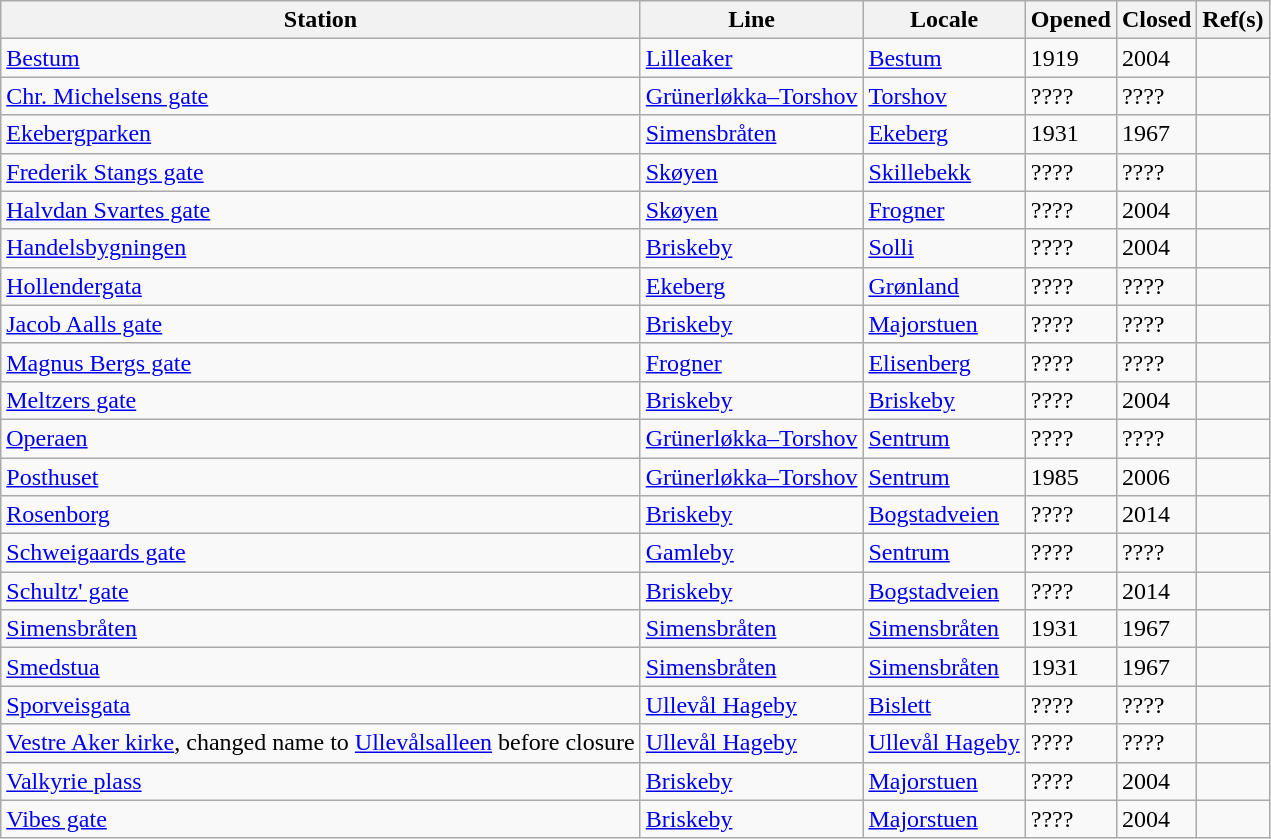<table class="wikitable sortable">
<tr>
<th>Station</th>
<th>Line</th>
<th>Locale</th>
<th>Opened</th>
<th>Closed</th>
<th>Ref(s)</th>
</tr>
<tr>
<td><a href='#'>Bestum</a></td>
<td><a href='#'>Lilleaker</a></td>
<td><a href='#'>Bestum</a></td>
<td>1919</td>
<td>2004</td>
<td></td>
</tr>
<tr>
<td><a href='#'>Chr. Michelsens gate</a></td>
<td><a href='#'>Grünerløkka–Torshov</a></td>
<td><a href='#'>Torshov</a></td>
<td>????</td>
<td>????</td>
<td></td>
</tr>
<tr>
<td><a href='#'>Ekebergparken</a></td>
<td><a href='#'>Simensbråten</a></td>
<td><a href='#'>Ekeberg</a></td>
<td>1931</td>
<td>1967</td>
<td></td>
</tr>
<tr>
<td><a href='#'>Frederik Stangs gate</a></td>
<td><a href='#'>Skøyen</a></td>
<td><a href='#'>Skillebekk</a></td>
<td>????</td>
<td>????</td>
<td></td>
</tr>
<tr>
<td><a href='#'>Halvdan Svartes gate</a></td>
<td><a href='#'>Skøyen</a></td>
<td><a href='#'>Frogner</a></td>
<td>????</td>
<td>2004</td>
<td></td>
</tr>
<tr>
<td><a href='#'>Handelsbygningen</a></td>
<td><a href='#'>Briskeby</a></td>
<td><a href='#'>Solli</a></td>
<td>????</td>
<td>2004</td>
<td></td>
</tr>
<tr>
<td><a href='#'>Hollendergata</a></td>
<td><a href='#'>Ekeberg</a></td>
<td><a href='#'>Grønland</a></td>
<td>????</td>
<td>????</td>
<td></td>
</tr>
<tr>
<td><a href='#'>Jacob Aalls gate</a></td>
<td><a href='#'>Briskeby</a></td>
<td><a href='#'>Majorstuen</a></td>
<td>????</td>
<td>????</td>
<td></td>
</tr>
<tr>
<td><a href='#'>Magnus Bergs gate</a></td>
<td><a href='#'>Frogner</a></td>
<td><a href='#'>Elisenberg</a></td>
<td>????</td>
<td>????</td>
<td></td>
</tr>
<tr>
<td><a href='#'>Meltzers gate</a></td>
<td><a href='#'>Briskeby</a></td>
<td><a href='#'>Briskeby</a></td>
<td>????</td>
<td>2004</td>
<td></td>
</tr>
<tr>
<td><a href='#'>Operaen</a></td>
<td><a href='#'>Grünerløkka–Torshov</a></td>
<td><a href='#'>Sentrum</a></td>
<td>????</td>
<td>????</td>
<td></td>
</tr>
<tr>
<td><a href='#'>Posthuset</a></td>
<td><a href='#'>Grünerløkka–Torshov</a></td>
<td><a href='#'>Sentrum</a></td>
<td>1985</td>
<td>2006</td>
<td></td>
</tr>
<tr>
<td><a href='#'>Rosenborg</a></td>
<td><a href='#'>Briskeby</a></td>
<td><a href='#'>Bogstadveien</a></td>
<td>????</td>
<td>2014</td>
<td></td>
</tr>
<tr>
<td><a href='#'>Schweigaards gate</a></td>
<td><a href='#'>Gamleby</a></td>
<td><a href='#'>Sentrum</a></td>
<td>????</td>
<td>????</td>
<td></td>
</tr>
<tr>
<td><a href='#'>Schultz' gate</a></td>
<td><a href='#'>Briskeby</a></td>
<td><a href='#'>Bogstadveien</a></td>
<td>????</td>
<td>2014</td>
<td></td>
</tr>
<tr>
<td><a href='#'>Simensbråten</a></td>
<td><a href='#'>Simensbråten</a></td>
<td><a href='#'>Simensbråten</a></td>
<td>1931</td>
<td>1967</td>
<td></td>
</tr>
<tr>
<td><a href='#'>Smedstua</a></td>
<td><a href='#'>Simensbråten</a></td>
<td><a href='#'>Simensbråten</a></td>
<td>1931</td>
<td>1967</td>
<td></td>
</tr>
<tr>
<td><a href='#'>Sporveisgata</a></td>
<td><a href='#'>Ullevål Hageby</a></td>
<td><a href='#'>Bislett</a></td>
<td>????</td>
<td>????</td>
<td></td>
</tr>
<tr>
<td><a href='#'>Vestre Aker kirke</a>, changed name to <a href='#'>Ullevålsalleen</a> before closure</td>
<td><a href='#'>Ullevål Hageby</a></td>
<td><a href='#'>Ullevål Hageby</a></td>
<td>????</td>
<td>????</td>
<td></td>
</tr>
<tr>
<td><a href='#'>Valkyrie plass</a></td>
<td><a href='#'>Briskeby</a></td>
<td><a href='#'>Majorstuen</a></td>
<td>????</td>
<td>2004</td>
<td></td>
</tr>
<tr>
<td><a href='#'>Vibes gate</a></td>
<td><a href='#'>Briskeby</a></td>
<td><a href='#'>Majorstuen</a></td>
<td>????</td>
<td>2004</td>
<td></td>
</tr>
</table>
